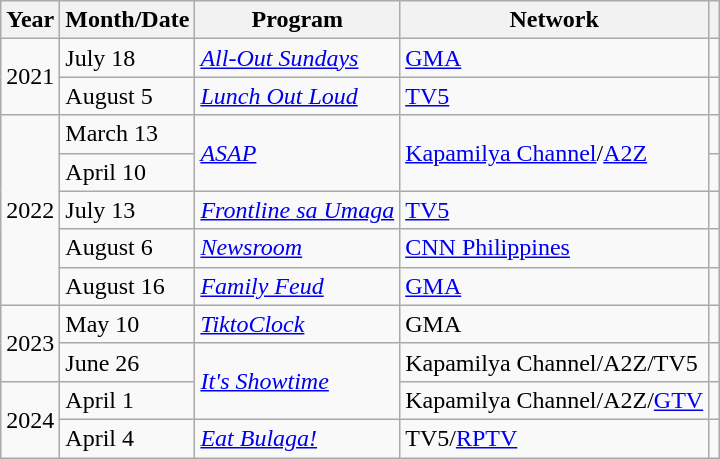<table class="wikitable">
<tr>
<th>Year</th>
<th>Month/Date</th>
<th>Program</th>
<th>Network</th>
<th></th>
</tr>
<tr>
<td rowspan="2">2021</td>
<td>July 18</td>
<td><em><a href='#'>All-Out Sundays</a></em></td>
<td><a href='#'>GMA</a></td>
<td></td>
</tr>
<tr>
<td>August 5</td>
<td><em><a href='#'>Lunch Out Loud</a></em></td>
<td><a href='#'>TV5</a></td>
<td></td>
</tr>
<tr>
<td rowspan="5">2022</td>
<td>March 13</td>
<td rowspan="2"><em><a href='#'>ASAP</a></em></td>
<td rowspan="2"><a href='#'>Kapamilya Channel</a>/<a href='#'>A2Z</a></td>
<td></td>
</tr>
<tr>
<td>April 10</td>
<td></td>
</tr>
<tr>
<td>July 13</td>
<td><em><a href='#'>Frontline sa Umaga</a></em></td>
<td><a href='#'>TV5</a></td>
<td></td>
</tr>
<tr>
<td>August 6</td>
<td><em><a href='#'>Newsroom</a></em></td>
<td><a href='#'>CNN Philippines</a></td>
<td></td>
</tr>
<tr>
<td>August 16</td>
<td><em><a href='#'>Family Feud</a></em></td>
<td><a href='#'>GMA</a></td>
<td></td>
</tr>
<tr>
<td rowspan="2">2023</td>
<td>May 10</td>
<td><em><a href='#'>TiktoClock</a></em></td>
<td>GMA</td>
<td></td>
</tr>
<tr>
<td>June 26</td>
<td rowspan="2"><em><a href='#'>It's Showtime</a></em></td>
<td>Kapamilya Channel/A2Z/TV5</td>
<td></td>
</tr>
<tr>
<td rowspan="2">2024</td>
<td>April 1</td>
<td>Kapamilya Channel/A2Z/<a href='#'>GTV</a></td>
<td></td>
</tr>
<tr>
<td>April 4</td>
<td><em><a href='#'>Eat Bulaga!</a></em></td>
<td>TV5/<a href='#'>RPTV</a></td>
<td></td>
</tr>
</table>
